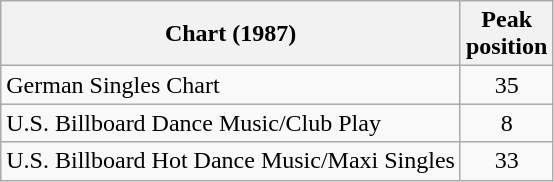<table class="wikitable sortable">
<tr>
<th>Chart (1987)</th>
<th>Peak<br>position</th>
</tr>
<tr>
<td>German Singles Chart</td>
<td style="text-align:center;">35</td>
</tr>
<tr>
<td>U.S. Billboard Dance Music/Club Play</td>
<td style="text-align:center;">8</td>
</tr>
<tr>
<td>U.S. Billboard Hot Dance Music/Maxi Singles</td>
<td style="text-align:center;">33</td>
</tr>
</table>
